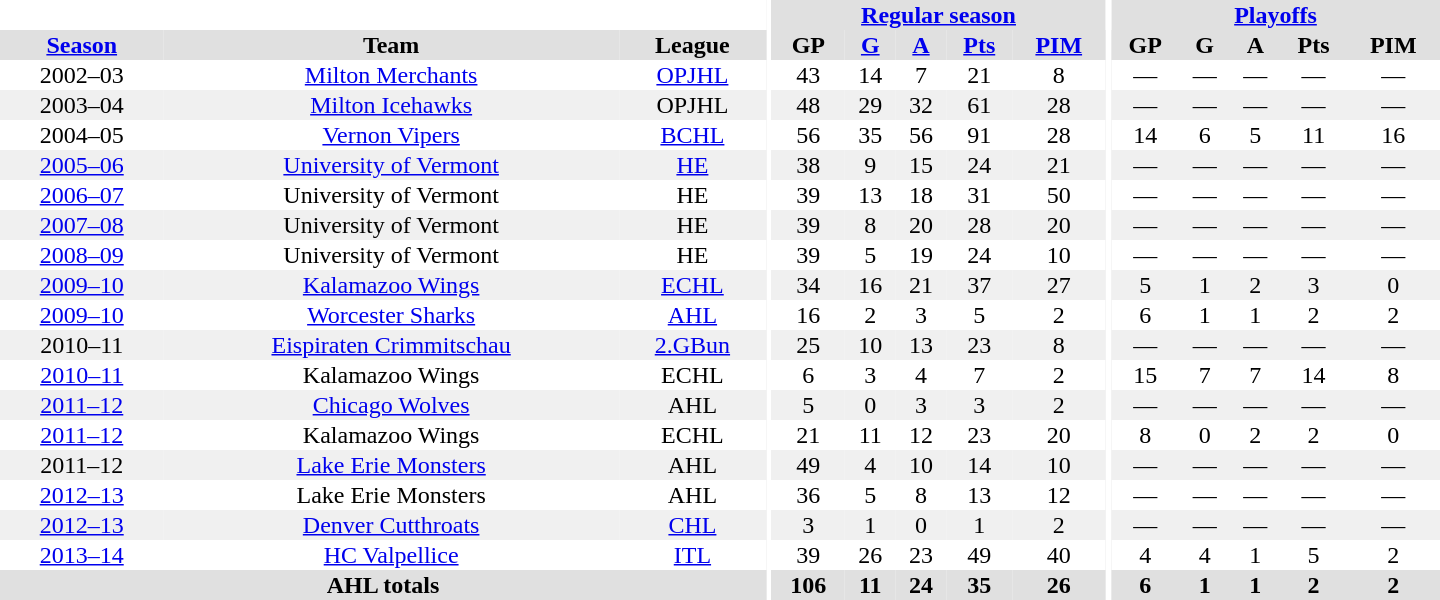<table border="0" cellpadding="1" cellspacing="0" style="text-align:center; width:60em">
<tr bgcolor="#e0e0e0">
<th colspan="3" bgcolor="#ffffff"></th>
<th rowspan="99" bgcolor="#ffffff"></th>
<th colspan="5"><a href='#'>Regular season</a></th>
<th rowspan="99" bgcolor="#ffffff"></th>
<th colspan="5"><a href='#'>Playoffs</a></th>
</tr>
<tr bgcolor="#e0e0e0">
<th><a href='#'>Season</a></th>
<th>Team</th>
<th>League</th>
<th>GP</th>
<th><a href='#'>G</a></th>
<th><a href='#'>A</a></th>
<th><a href='#'>Pts</a></th>
<th><a href='#'>PIM</a></th>
<th>GP</th>
<th>G</th>
<th>A</th>
<th>Pts</th>
<th>PIM</th>
</tr>
<tr ALIGN="center">
<td>2002–03</td>
<td><a href='#'>Milton Merchants</a></td>
<td><a href='#'>OPJHL</a></td>
<td>43</td>
<td>14</td>
<td>7</td>
<td>21</td>
<td>8</td>
<td>—</td>
<td>—</td>
<td>—</td>
<td>—</td>
<td>—</td>
</tr>
<tr ALIGN="center" bgcolor="#f0f0f0">
<td>2003–04</td>
<td><a href='#'>Milton Icehawks</a></td>
<td>OPJHL</td>
<td>48</td>
<td>29</td>
<td>32</td>
<td>61</td>
<td>28</td>
<td>—</td>
<td>—</td>
<td>—</td>
<td>—</td>
<td>—</td>
</tr>
<tr ALIGN="center">
<td>2004–05</td>
<td><a href='#'>Vernon Vipers</a></td>
<td><a href='#'>BCHL</a></td>
<td>56</td>
<td>35</td>
<td>56</td>
<td>91</td>
<td>28</td>
<td>14</td>
<td>6</td>
<td>5</td>
<td>11</td>
<td>16</td>
</tr>
<tr ALIGN="center" bgcolor="#f0f0f0">
<td><a href='#'>2005–06</a></td>
<td><a href='#'>University of Vermont</a></td>
<td><a href='#'>HE</a></td>
<td>38</td>
<td>9</td>
<td>15</td>
<td>24</td>
<td>21</td>
<td>—</td>
<td>—</td>
<td>—</td>
<td>—</td>
<td>—</td>
</tr>
<tr ALIGN="center">
<td><a href='#'>2006–07</a></td>
<td>University of Vermont</td>
<td>HE</td>
<td>39</td>
<td>13</td>
<td>18</td>
<td>31</td>
<td>50</td>
<td>—</td>
<td>—</td>
<td>—</td>
<td>—</td>
<td>—</td>
</tr>
<tr ALIGN="center" bgcolor="#f0f0f0">
<td><a href='#'>2007–08</a></td>
<td>University of Vermont</td>
<td>HE</td>
<td>39</td>
<td>8</td>
<td>20</td>
<td>28</td>
<td>20</td>
<td>—</td>
<td>—</td>
<td>—</td>
<td>—</td>
<td>—</td>
</tr>
<tr ALIGN="center">
<td><a href='#'>2008–09</a></td>
<td>University of Vermont</td>
<td>HE</td>
<td>39</td>
<td>5</td>
<td>19</td>
<td>24</td>
<td>10</td>
<td>—</td>
<td>—</td>
<td>—</td>
<td>—</td>
<td>—</td>
</tr>
<tr ALIGN="center" bgcolor="#f0f0f0">
<td><a href='#'>2009–10</a></td>
<td><a href='#'>Kalamazoo Wings</a></td>
<td><a href='#'>ECHL</a></td>
<td>34</td>
<td>16</td>
<td>21</td>
<td>37</td>
<td>27</td>
<td>5</td>
<td>1</td>
<td>2</td>
<td>3</td>
<td>0</td>
</tr>
<tr ALIGN="center">
<td><a href='#'>2009–10</a></td>
<td><a href='#'>Worcester Sharks</a></td>
<td><a href='#'>AHL</a></td>
<td>16</td>
<td>2</td>
<td>3</td>
<td>5</td>
<td>2</td>
<td>6</td>
<td>1</td>
<td>1</td>
<td>2</td>
<td>2</td>
</tr>
<tr ALIGN="center" bgcolor="#f0f0f0">
<td>2010–11</td>
<td><a href='#'>Eispiraten Crimmitschau</a></td>
<td><a href='#'>2.GBun</a></td>
<td>25</td>
<td>10</td>
<td>13</td>
<td>23</td>
<td>8</td>
<td>—</td>
<td>—</td>
<td>—</td>
<td>—</td>
<td>—</td>
</tr>
<tr ALIGN="center">
<td><a href='#'>2010–11</a></td>
<td>Kalamazoo Wings</td>
<td>ECHL</td>
<td>6</td>
<td>3</td>
<td>4</td>
<td>7</td>
<td>2</td>
<td>15</td>
<td>7</td>
<td>7</td>
<td>14</td>
<td>8</td>
</tr>
<tr ALIGN="center" bgcolor="#f0f0f0">
<td><a href='#'>2011–12</a></td>
<td><a href='#'>Chicago Wolves</a></td>
<td>AHL</td>
<td>5</td>
<td>0</td>
<td>3</td>
<td>3</td>
<td>2</td>
<td>—</td>
<td>—</td>
<td>—</td>
<td>—</td>
<td>—</td>
</tr>
<tr ALIGN="center">
<td><a href='#'>2011–12</a></td>
<td>Kalamazoo Wings</td>
<td>ECHL</td>
<td>21</td>
<td>11</td>
<td>12</td>
<td>23</td>
<td>20</td>
<td>8</td>
<td>0</td>
<td>2</td>
<td>2</td>
<td>0</td>
</tr>
<tr ALIGN="center" bgcolor="#f0f0f0">
<td>2011–12</td>
<td><a href='#'>Lake Erie Monsters</a></td>
<td>AHL</td>
<td>49</td>
<td>4</td>
<td>10</td>
<td>14</td>
<td>10</td>
<td>—</td>
<td>—</td>
<td>—</td>
<td>—</td>
<td>—</td>
</tr>
<tr ALIGN="center">
<td><a href='#'>2012–13</a></td>
<td>Lake Erie Monsters</td>
<td>AHL</td>
<td>36</td>
<td>5</td>
<td>8</td>
<td>13</td>
<td>12</td>
<td>—</td>
<td>—</td>
<td>—</td>
<td>—</td>
<td>—</td>
</tr>
<tr ALIGN="center" bgcolor="#f0f0f0">
<td><a href='#'>2012–13</a></td>
<td><a href='#'>Denver Cutthroats</a></td>
<td><a href='#'>CHL</a></td>
<td>3</td>
<td>1</td>
<td>0</td>
<td>1</td>
<td>2</td>
<td>—</td>
<td>—</td>
<td>—</td>
<td>—</td>
<td>—</td>
</tr>
<tr ALIGN="center">
<td><a href='#'>2013–14</a></td>
<td><a href='#'>HC Valpellice</a></td>
<td><a href='#'>ITL</a></td>
<td>39</td>
<td>26</td>
<td>23</td>
<td>49</td>
<td>40</td>
<td>4</td>
<td>4</td>
<td>1</td>
<td>5</td>
<td>2</td>
</tr>
<tr bgcolor="#e0e0e0">
<th colspan="3">AHL totals</th>
<th>106</th>
<th>11</th>
<th>24</th>
<th>35</th>
<th>26</th>
<th>6</th>
<th>1</th>
<th>1</th>
<th>2</th>
<th>2</th>
</tr>
</table>
